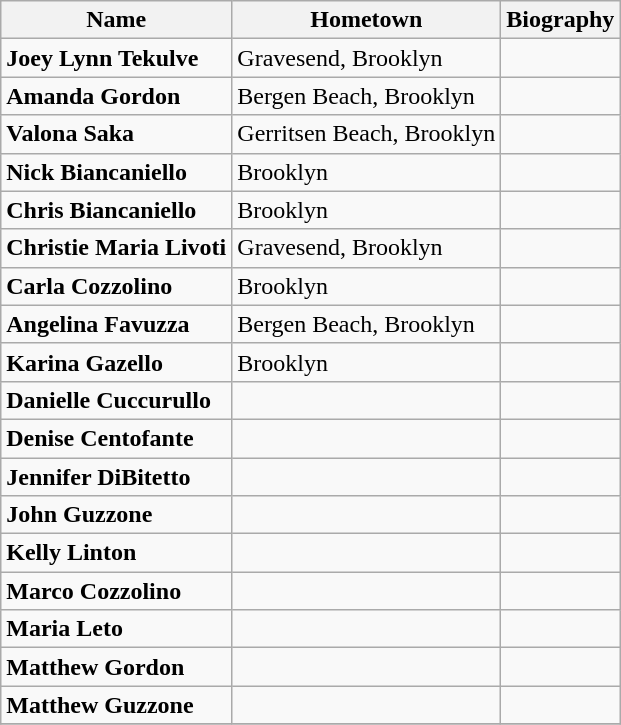<table class="wikitable">
<tr>
<th>Name</th>
<th>Hometown</th>
<th>Biography</th>
</tr>
<tr>
<td><strong>Joey Lynn Tekulve</strong></td>
<td>Gravesend, Brooklyn</td>
<td></td>
</tr>
<tr>
<td><strong>Amanda Gordon</strong></td>
<td>Bergen Beach, Brooklyn</td>
<td></td>
</tr>
<tr>
<td><strong>Valona Saka</strong></td>
<td>Gerritsen Beach, Brooklyn</td>
<td></td>
</tr>
<tr>
<td><strong>Nick Biancaniello</strong></td>
<td>Brooklyn</td>
<td></td>
</tr>
<tr>
<td><strong>Chris Biancaniello</strong></td>
<td>Brooklyn</td>
<td></td>
</tr>
<tr>
<td><strong>Christie Maria Livoti</strong></td>
<td>Gravesend, Brooklyn</td>
<td></td>
</tr>
<tr>
<td><strong>Carla Cozzolino</strong></td>
<td>Brooklyn</td>
<td></td>
</tr>
<tr>
<td><strong>Angelina Favuzza</strong></td>
<td>Bergen Beach, Brooklyn</td>
<td></td>
</tr>
<tr>
<td><strong>Karina Gazello</strong></td>
<td>Brooklyn</td>
<td></td>
</tr>
<tr>
<td><strong>Danielle Cuccurullo</strong></td>
<td></td>
<td></td>
</tr>
<tr>
<td><strong>Denise Centofante</strong></td>
<td></td>
<td></td>
</tr>
<tr>
<td><strong>Jennifer DiBitetto</strong></td>
<td></td>
<td></td>
</tr>
<tr>
<td><strong>John Guzzone</strong></td>
<td></td>
<td></td>
</tr>
<tr>
<td><strong>Kelly Linton</strong></td>
<td></td>
<td></td>
</tr>
<tr>
<td><strong>Marco Cozzolino</strong></td>
<td></td>
<td></td>
</tr>
<tr>
<td><strong>Maria Leto</strong></td>
<td></td>
<td></td>
</tr>
<tr>
<td><strong>Matthew Gordon</strong></td>
<td></td>
<td></td>
</tr>
<tr>
<td><strong>Matthew Guzzone</strong></td>
<td></td>
<td></td>
</tr>
<tr>
</tr>
</table>
